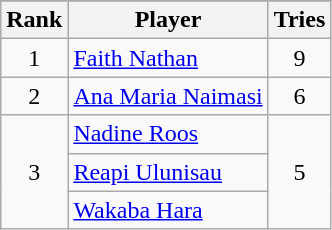<table class="wikitable sortable">
<tr>
</tr>
<tr>
<th>Rank</th>
<th>Player</th>
<th>Tries</th>
</tr>
<tr>
<td align=center>1</td>
<td> <a href='#'>Faith Nathan</a></td>
<td align=center>9</td>
</tr>
<tr>
<td align=center>2</td>
<td> <a href='#'>Ana Maria Naimasi</a></td>
<td align=center>6</td>
</tr>
<tr>
<td align=center rowspan=3>3</td>
<td> <a href='#'>Nadine Roos</a></td>
<td align=center rowspan=3>5</td>
</tr>
<tr>
<td> <a href='#'>Reapi Ulunisau</a></td>
</tr>
<tr>
<td> <a href='#'>Wakaba Hara</a></td>
</tr>
</table>
